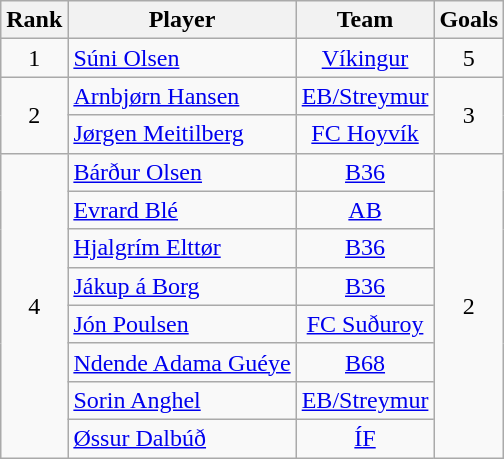<table class="wikitable" style="text-align:center;">
<tr>
<th>Rank</th>
<th>Player</th>
<th>Team</th>
<th>Goals</th>
</tr>
<tr>
<td>1</td>
<td align=left> <a href='#'>Súni Olsen</a></td>
<td><a href='#'>Víkingur</a></td>
<td>5</td>
</tr>
<tr>
<td rowspan=2>2</td>
<td align=left> <a href='#'>Arnbjørn Hansen</a></td>
<td><a href='#'>EB/Streymur</a></td>
<td rowspan=2>3</td>
</tr>
<tr>
<td align=left> <a href='#'>Jørgen Meitilberg</a></td>
<td><a href='#'>FC Hoyvík</a></td>
</tr>
<tr>
<td rowspan=8>4</td>
<td align=left> <a href='#'>Bárður Olsen</a></td>
<td><a href='#'>B36</a></td>
<td rowspan=8>2</td>
</tr>
<tr>
<td align=left> <a href='#'>Evrard Blé</a></td>
<td><a href='#'>AB</a></td>
</tr>
<tr>
<td align=left> <a href='#'>Hjalgrím Elttør</a></td>
<td><a href='#'>B36</a></td>
</tr>
<tr>
<td align=left> <a href='#'>Jákup á Borg</a></td>
<td><a href='#'>B36</a></td>
</tr>
<tr>
<td align=left> <a href='#'>Jón Poulsen</a></td>
<td><a href='#'>FC Suðuroy</a></td>
</tr>
<tr>
<td align=left> <a href='#'>Ndende Adama Guéye</a></td>
<td><a href='#'>B68</a></td>
</tr>
<tr>
<td align=left> <a href='#'>Sorin Anghel</a></td>
<td><a href='#'>EB/Streymur</a></td>
</tr>
<tr>
<td align=left> <a href='#'>Øssur Dalbúð</a></td>
<td><a href='#'>ÍF</a></td>
</tr>
</table>
